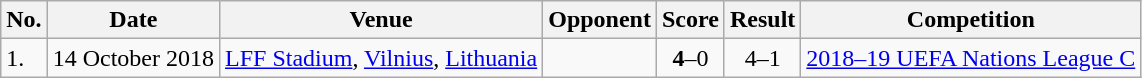<table class="wikitable" style="font-size:100%;">
<tr>
<th>No.</th>
<th>Date</th>
<th>Venue</th>
<th>Opponent</th>
<th>Score</th>
<th>Result</th>
<th>Competition</th>
</tr>
<tr>
<td>1.</td>
<td>14 October 2018</td>
<td><a href='#'>LFF Stadium</a>, <a href='#'>Vilnius</a>, <a href='#'>Lithuania</a></td>
<td></td>
<td align=center><strong>4</strong>–0</td>
<td align=center>4–1</td>
<td><a href='#'>2018–19 UEFA Nations League C</a></td>
</tr>
</table>
